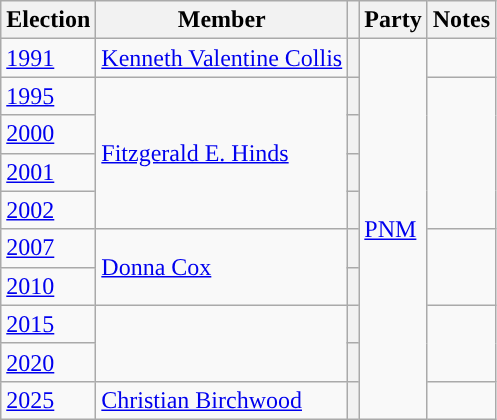<table class="wikitable sortable">
<tr>
<th>Election</th>
<th>Member</th>
<th></th>
<th>Party</th>
<th>Notes</th>
</tr>
<tr>
<td><a href='#'>1991</a></td>
<td><a href='#'>Kenneth Valentine Collis</a></td>
<th style="background-color: "></th>
<td rowspan="10"><a href='#'>PNM</a></td>
<td></td>
</tr>
<tr>
<td><a href='#'>1995</a></td>
<td rowspan="4"><a href='#'>Fitzgerald E. Hinds</a></td>
<th style="background-color: "></th>
<td rowspan="4"></td>
</tr>
<tr>
<td><a href='#'>2000</a></td>
<th style="background-color: "></th>
</tr>
<tr>
<td><a href='#'>2001</a></td>
<th style="background-color: "></th>
</tr>
<tr>
<td><a href='#'>2002</a></td>
<th style="background-color: "></th>
</tr>
<tr>
<td><a href='#'>2007</a></td>
<td rowspan="2"><a href='#'>Donna Cox</a></td>
<th style="background-color: "></th>
<td rowspan="2"></td>
</tr>
<tr>
<td><a href='#'>2010</a></td>
<th style="background-color: "></th>
</tr>
<tr>
<td><a href='#'>2015</a></td>
<td rowspan="2"></td>
<th style="background-color: "></th>
<td rowspan="2"></td>
</tr>
<tr>
<td><a href='#'>2020</a></td>
<th style="background-color: "></th>
</tr>
<tr>
<td><a href='#'>2025</a></td>
<td><a href='#'>Christian Birchwood</a></td>
<th style="background-color: "></th>
<td></td>
</tr>
</table>
